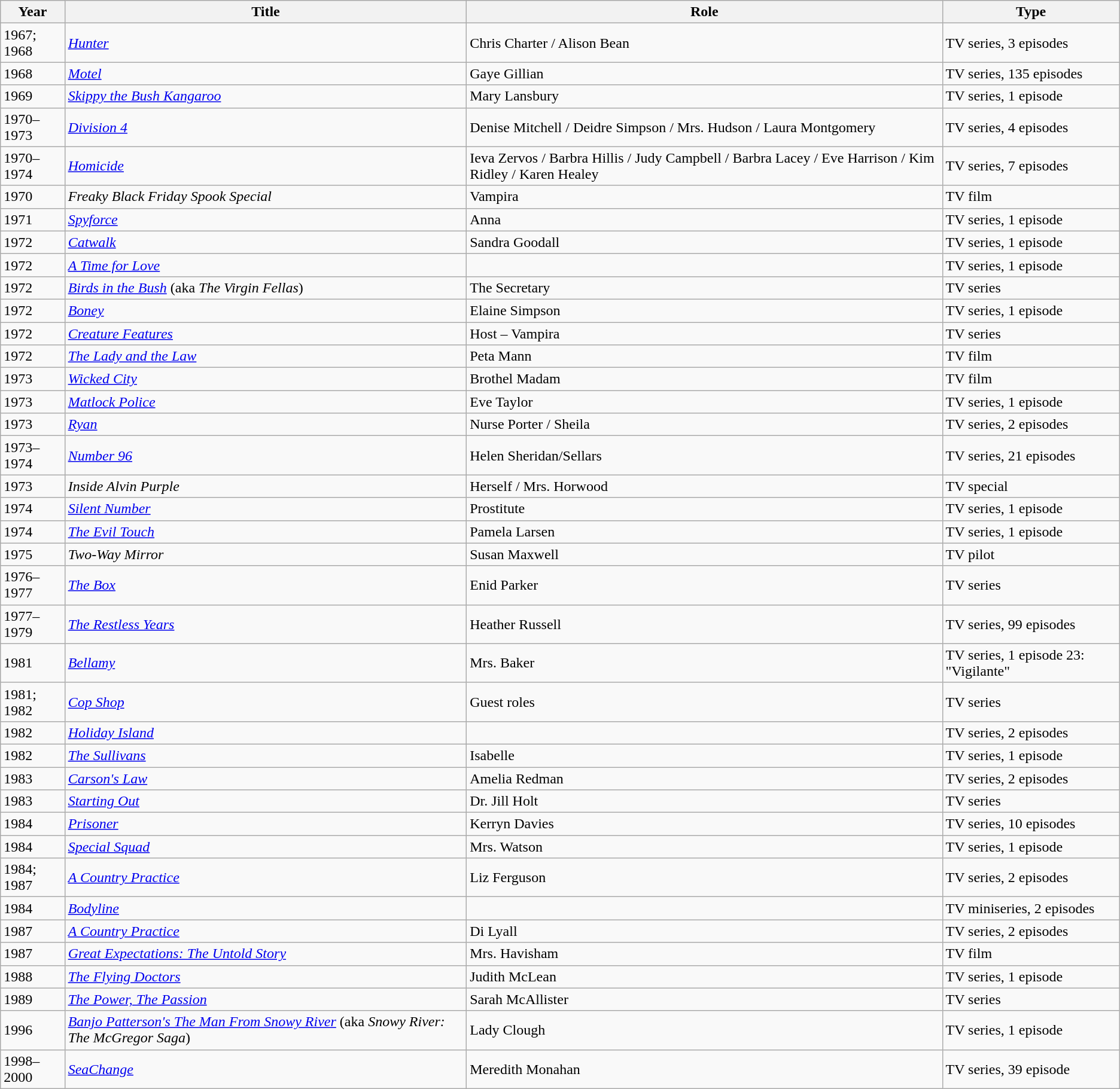<table class="wikitable">
<tr>
<th>Year</th>
<th>Title</th>
<th>Role</th>
<th>Type</th>
</tr>
<tr>
<td>1967; 1968</td>
<td><em><a href='#'>Hunter</a></em></td>
<td>Chris Charter / Alison Bean</td>
<td>TV series, 3 episodes</td>
</tr>
<tr>
<td>1968</td>
<td><em><a href='#'>Motel</a></em></td>
<td>Gaye Gillian</td>
<td>TV series, 135 episodes</td>
</tr>
<tr>
<td>1969</td>
<td><em><a href='#'>Skippy the Bush Kangaroo</a></em></td>
<td>Mary Lansbury</td>
<td>TV series, 1 episode</td>
</tr>
<tr>
<td>1970–1973</td>
<td><em><a href='#'>Division 4</a></em></td>
<td>Denise Mitchell / Deidre Simpson / Mrs. Hudson / Laura Montgomery</td>
<td>TV series, 4 episodes</td>
</tr>
<tr>
<td>1970–1974</td>
<td><em><a href='#'>Homicide</a></em></td>
<td>Ieva Zervos / Barbra Hillis / Judy Campbell / Barbra Lacey / Eve Harrison / Kim Ridley / Karen Healey</td>
<td>TV series, 7 episodes</td>
</tr>
<tr>
<td>1970</td>
<td><em>Freaky Black Friday Spook Special</em></td>
<td>Vampira</td>
<td>TV film</td>
</tr>
<tr>
<td>1971</td>
<td><em><a href='#'>Spyforce</a></em></td>
<td>Anna</td>
<td>TV series, 1 episode</td>
</tr>
<tr>
<td>1972</td>
<td><em><a href='#'>Catwalk</a></em></td>
<td>Sandra Goodall</td>
<td>TV series, 1 episode</td>
</tr>
<tr>
<td>1972</td>
<td><em><a href='#'>A Time for Love</a></em></td>
<td></td>
<td>TV series, 1 episode</td>
</tr>
<tr>
<td>1972</td>
<td><em><a href='#'>Birds in the Bush</a></em> (aka <em>The Virgin Fellas</em>)</td>
<td>The Secretary</td>
<td>TV series</td>
</tr>
<tr>
<td>1972</td>
<td><em><a href='#'>Boney</a></em></td>
<td>Elaine Simpson</td>
<td>TV series, 1 episode</td>
</tr>
<tr>
<td>1972</td>
<td><em><a href='#'>Creature Features</a></em></td>
<td>Host – Vampira</td>
<td>TV series</td>
</tr>
<tr>
<td>1972</td>
<td><em><a href='#'>The Lady and the Law</a></em></td>
<td>Peta Mann</td>
<td>TV film</td>
</tr>
<tr>
<td>1973</td>
<td><em><a href='#'> Wicked City</a></em></td>
<td>Brothel Madam</td>
<td>TV film</td>
</tr>
<tr>
<td>1973</td>
<td><em><a href='#'>Matlock Police</a></em></td>
<td>Eve Taylor</td>
<td>TV series, 1 episode</td>
</tr>
<tr>
<td>1973</td>
<td><em><a href='#'>Ryan</a></em></td>
<td>Nurse Porter / Sheila</td>
<td>TV series, 2 episodes</td>
</tr>
<tr>
<td>1973–1974</td>
<td><em><a href='#'>Number 96</a></em></td>
<td>Helen Sheridan/Sellars</td>
<td>TV series, 21 episodes</td>
</tr>
<tr>
<td>1973</td>
<td><em>Inside Alvin Purple</em></td>
<td>Herself / Mrs. Horwood</td>
<td>TV special</td>
</tr>
<tr>
<td>1974</td>
<td><em><a href='#'>Silent Number</a></em></td>
<td>Prostitute</td>
<td>TV series, 1 episode</td>
</tr>
<tr>
<td>1974</td>
<td><em><a href='#'>The Evil Touch</a></em></td>
<td>Pamela Larsen</td>
<td>TV series, 1 episode</td>
</tr>
<tr>
<td>1975</td>
<td><em>Two-Way Mirror</em></td>
<td>Susan Maxwell</td>
<td>TV pilot</td>
</tr>
<tr>
<td>1976–1977</td>
<td><em><a href='#'>The Box</a></em></td>
<td>Enid Parker</td>
<td>TV series</td>
</tr>
<tr>
<td>1977–1979</td>
<td><em><a href='#'>The Restless Years</a></em></td>
<td>Heather Russell</td>
<td>TV series, 99 episodes</td>
</tr>
<tr>
<td>1981</td>
<td><em><a href='#'>Bellamy</a></em></td>
<td>Mrs. Baker</td>
<td>TV series, 1 episode 23: "Vigilante"</td>
</tr>
<tr>
<td>1981; 1982</td>
<td><em><a href='#'>Cop Shop</a></em></td>
<td>Guest roles</td>
<td>TV series</td>
</tr>
<tr>
<td>1982</td>
<td><em><a href='#'>Holiday Island</a></em></td>
<td></td>
<td>TV series, 2 episodes</td>
</tr>
<tr>
<td>1982</td>
<td><em><a href='#'>The Sullivans</a></em></td>
<td>Isabelle</td>
<td>TV series, 1 episode</td>
</tr>
<tr>
<td>1983</td>
<td><em><a href='#'>Carson's Law</a></em></td>
<td>Amelia Redman</td>
<td>TV series, 2 episodes</td>
</tr>
<tr>
<td>1983</td>
<td><em><a href='#'>Starting Out</a></em></td>
<td>Dr. Jill Holt</td>
<td>TV series</td>
</tr>
<tr>
<td>1984</td>
<td><em><a href='#'>Prisoner</a></em></td>
<td>Kerryn Davies</td>
<td>TV series, 10 episodes</td>
</tr>
<tr>
<td>1984</td>
<td><em><a href='#'>Special Squad</a></em></td>
<td>Mrs. Watson</td>
<td>TV series, 1 episode</td>
</tr>
<tr>
<td>1984; 1987</td>
<td><em><a href='#'>A Country Practice</a></em></td>
<td>Liz Ferguson</td>
<td>TV series, 2 episodes</td>
</tr>
<tr>
<td>1984</td>
<td><em><a href='#'>Bodyline</a></em></td>
<td></td>
<td>TV miniseries, 2 episodes</td>
</tr>
<tr>
<td>1987</td>
<td><em><a href='#'>A Country Practice</a></em></td>
<td>Di Lyall</td>
<td>TV series, 2 episodes</td>
</tr>
<tr>
<td>1987</td>
<td><em><a href='#'>Great Expectations: The Untold Story</a></em></td>
<td>Mrs. Havisham</td>
<td>TV film</td>
</tr>
<tr>
<td>1988</td>
<td><em><a href='#'>The Flying Doctors</a></em></td>
<td>Judith McLean</td>
<td>TV series, 1 episode</td>
</tr>
<tr>
<td>1989</td>
<td><em><a href='#'>The Power, The Passion</a></em></td>
<td>Sarah McAllister</td>
<td>TV series</td>
</tr>
<tr>
<td>1996</td>
<td><em><a href='#'>Banjo Patterson's The Man From Snowy River</a></em> (aka <em>Snowy River: The McGregor Saga</em>)</td>
<td>Lady Clough</td>
<td>TV series, 1 episode</td>
</tr>
<tr>
<td>1998–2000</td>
<td><em><a href='#'>SeaChange</a></em></td>
<td>Meredith Monahan</td>
<td>TV series, 39 episode</td>
</tr>
</table>
